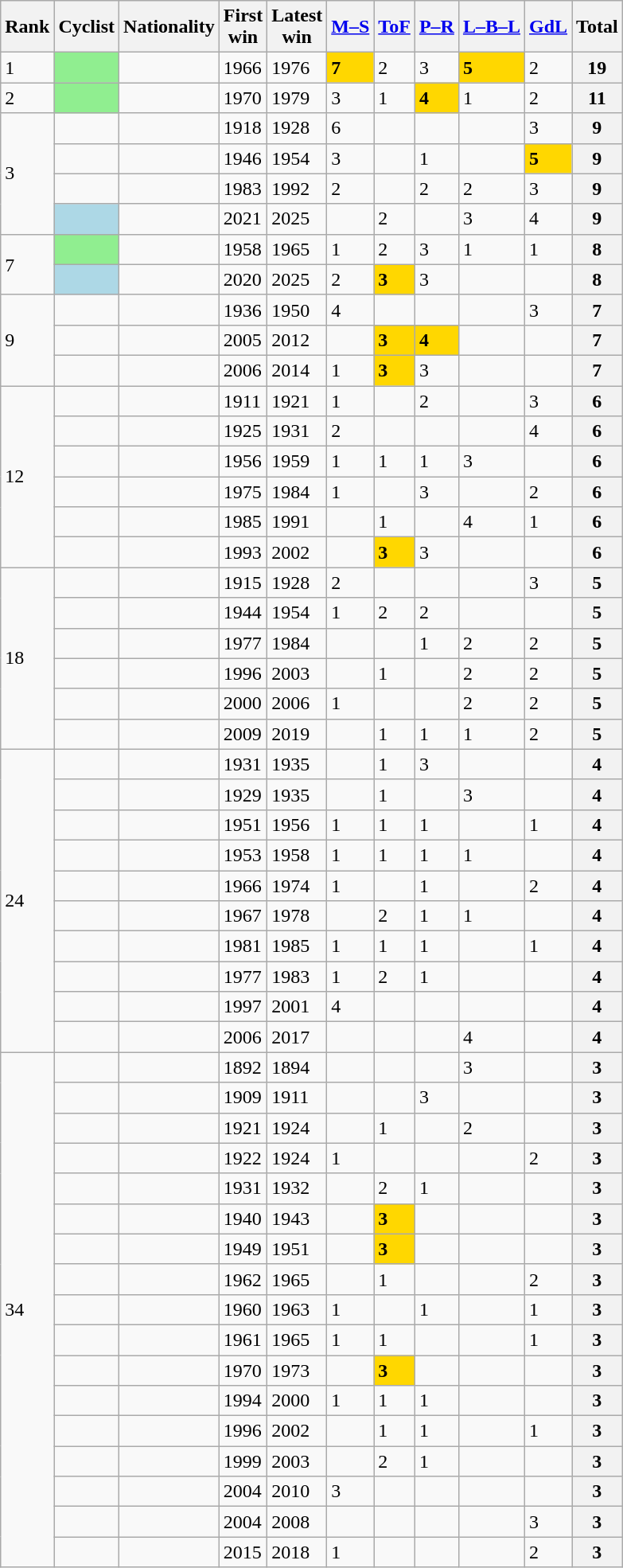<table class="wikitable sortable sticky-header" style="text-align:left">
<tr>
<th>Rank</th>
<th>Cyclist</th>
<th>Nationality</th>
<th>First<br>win</th>
<th>Latest<br>win</th>
<th><a href='#'>M–S</a></th>
<th><a href='#'>ToF</a></th>
<th><a href='#'>P–R</a></th>
<th><a href='#'>L–B–L</a></th>
<th><a href='#'>GdL</a></th>
<th>Total</th>
</tr>
<tr>
<td>1</td>
<td bgcolor="lightgreen"></td>
<td></td>
<td>1966</td>
<td>1976</td>
<td bgcolor=gold><strong>7</strong></td>
<td>2</td>
<td>3</td>
<td bgcolor=gold><strong>5</strong></td>
<td>2</td>
<th bgcolor=gold><strong>19</strong></th>
</tr>
<tr>
<td>2</td>
<td bgcolor="lightgreen"></td>
<td></td>
<td>1970</td>
<td>1979</td>
<td>3</td>
<td>1</td>
<td bgcolor=gold><strong>4</strong></td>
<td>1</td>
<td>2</td>
<th>11</th>
</tr>
<tr>
<td rowspan=4>3</td>
<td></td>
<td></td>
<td>1918</td>
<td>1928</td>
<td>6</td>
<td></td>
<td></td>
<td></td>
<td>3</td>
<th>9</th>
</tr>
<tr>
<td></td>
<td></td>
<td>1946</td>
<td>1954</td>
<td>3</td>
<td></td>
<td>1</td>
<td></td>
<td bgcolor=gold><strong>5</strong></td>
<th>9</th>
</tr>
<tr>
<td></td>
<td></td>
<td>1983</td>
<td>1992</td>
<td>2</td>
<td></td>
<td>2</td>
<td>2</td>
<td>3</td>
<th>9</th>
</tr>
<tr>
<td bgcolor="lightblue"></td>
<td></td>
<td>2021</td>
<td>2025</td>
<td></td>
<td>2</td>
<td></td>
<td>3</td>
<td>4</td>
<th>9</th>
</tr>
<tr>
<td rowspan=2>7</td>
<td bgcolor="lightgreen"></td>
<td></td>
<td>1958</td>
<td>1965</td>
<td>1</td>
<td>2</td>
<td>3</td>
<td>1</td>
<td>1</td>
<th>8</th>
</tr>
<tr>
<td bgcolor="lightblue"></td>
<td></td>
<td>2020</td>
<td>2025</td>
<td>2</td>
<td bgcolor="gold"><strong>3</strong></td>
<td>3</td>
<td></td>
<td></td>
<th>8</th>
</tr>
<tr>
<td rowspan="3">9</td>
<td></td>
<td></td>
<td>1936</td>
<td>1950</td>
<td>4</td>
<td></td>
<td></td>
<td></td>
<td>3</td>
<th>7</th>
</tr>
<tr>
<td></td>
<td></td>
<td>2005</td>
<td>2012</td>
<td></td>
<td bgcolor=gold><strong>3</strong></td>
<td bgcolor=gold><strong>4</strong></td>
<td></td>
<td></td>
<th>7</th>
</tr>
<tr>
<td></td>
<td></td>
<td>2006</td>
<td>2014</td>
<td>1</td>
<td bgcolor=gold><strong>3</strong></td>
<td>3</td>
<td></td>
<td></td>
<th>7</th>
</tr>
<tr>
<td rowspan="6">12</td>
<td></td>
<td></td>
<td>1911</td>
<td>1921</td>
<td>1</td>
<td></td>
<td>2</td>
<td></td>
<td>3</td>
<th>6</th>
</tr>
<tr>
<td></td>
<td></td>
<td>1925</td>
<td>1931</td>
<td>2</td>
<td></td>
<td></td>
<td></td>
<td>4</td>
<th>6</th>
</tr>
<tr>
<td></td>
<td></td>
<td>1956</td>
<td>1959</td>
<td>1</td>
<td>1</td>
<td>1</td>
<td>3</td>
<td></td>
<th>6</th>
</tr>
<tr>
<td></td>
<td></td>
<td>1975</td>
<td>1984</td>
<td>1</td>
<td></td>
<td>3</td>
<td></td>
<td>2</td>
<th>6</th>
</tr>
<tr>
<td></td>
<td></td>
<td>1985</td>
<td>1991</td>
<td></td>
<td>1</td>
<td></td>
<td>4</td>
<td>1</td>
<th>6</th>
</tr>
<tr>
<td></td>
<td></td>
<td>1993</td>
<td>2002</td>
<td></td>
<td bgcolor=gold><strong>3</strong></td>
<td>3</td>
<td></td>
<td></td>
<th>6</th>
</tr>
<tr>
<td rowspan="6">18</td>
<td></td>
<td></td>
<td>1915</td>
<td>1928</td>
<td>2</td>
<td></td>
<td></td>
<td></td>
<td>3</td>
<th>5</th>
</tr>
<tr>
<td></td>
<td></td>
<td>1944</td>
<td>1954</td>
<td>1</td>
<td>2</td>
<td>2</td>
<td></td>
<td></td>
<th>5</th>
</tr>
<tr>
<td></td>
<td></td>
<td>1977</td>
<td>1984</td>
<td></td>
<td></td>
<td>1</td>
<td>2</td>
<td>2</td>
<th>5</th>
</tr>
<tr>
<td></td>
<td></td>
<td>1996</td>
<td>2003</td>
<td></td>
<td>1</td>
<td></td>
<td>2</td>
<td>2</td>
<th>5</th>
</tr>
<tr>
<td></td>
<td></td>
<td>2000</td>
<td>2006</td>
<td>1</td>
<td></td>
<td></td>
<td>2</td>
<td>2</td>
<th>5</th>
</tr>
<tr>
<td></td>
<td></td>
<td>2009</td>
<td>2019</td>
<td></td>
<td>1</td>
<td>1</td>
<td>1</td>
<td>2</td>
<th>5</th>
</tr>
<tr>
<td rowspan="10">24</td>
<td></td>
<td></td>
<td>1931</td>
<td>1935</td>
<td></td>
<td>1</td>
<td>3</td>
<td></td>
<td></td>
<th>4</th>
</tr>
<tr>
<td></td>
<td></td>
<td>1929</td>
<td>1935</td>
<td></td>
<td>1</td>
<td></td>
<td>3</td>
<td></td>
<th>4</th>
</tr>
<tr>
<td></td>
<td></td>
<td>1951</td>
<td>1956</td>
<td>1</td>
<td>1</td>
<td>1</td>
<td></td>
<td>1</td>
<th>4</th>
</tr>
<tr>
<td></td>
<td></td>
<td>1953</td>
<td>1958</td>
<td>1</td>
<td>1</td>
<td>1</td>
<td>1</td>
<td></td>
<th>4</th>
</tr>
<tr>
<td></td>
<td></td>
<td>1966</td>
<td>1974</td>
<td>1</td>
<td></td>
<td>1</td>
<td></td>
<td>2</td>
<th>4</th>
</tr>
<tr>
<td></td>
<td></td>
<td>1967</td>
<td>1978</td>
<td></td>
<td>2</td>
<td>1</td>
<td>1</td>
<td></td>
<th>4</th>
</tr>
<tr>
<td></td>
<td></td>
<td>1981</td>
<td>1985</td>
<td>1</td>
<td>1</td>
<td>1</td>
<td></td>
<td>1</td>
<th>4</th>
</tr>
<tr>
<td></td>
<td></td>
<td>1977</td>
<td>1983</td>
<td>1</td>
<td>2</td>
<td>1</td>
<td></td>
<td></td>
<th>4</th>
</tr>
<tr>
<td></td>
<td></td>
<td>1997</td>
<td>2001</td>
<td>4</td>
<td></td>
<td></td>
<td></td>
<td></td>
<th>4</th>
</tr>
<tr>
<td></td>
<td></td>
<td>2006</td>
<td>2017</td>
<td></td>
<td></td>
<td></td>
<td>4</td>
<td></td>
<th>4</th>
</tr>
<tr>
<td rowspan="17">34</td>
<td></td>
<td></td>
<td>1892</td>
<td>1894</td>
<td></td>
<td></td>
<td></td>
<td>3</td>
<td></td>
<th>3</th>
</tr>
<tr>
<td></td>
<td></td>
<td>1909</td>
<td>1911</td>
<td></td>
<td></td>
<td>3</td>
<td></td>
<td></td>
<th>3</th>
</tr>
<tr>
<td></td>
<td></td>
<td>1921</td>
<td>1924</td>
<td></td>
<td>1</td>
<td></td>
<td>2</td>
<td></td>
<th>3</th>
</tr>
<tr>
<td></td>
<td></td>
<td>1922</td>
<td>1924</td>
<td>1</td>
<td></td>
<td></td>
<td></td>
<td>2</td>
<th>3</th>
</tr>
<tr>
<td></td>
<td></td>
<td>1931</td>
<td>1932</td>
<td></td>
<td>2</td>
<td>1</td>
<td></td>
<td></td>
<th>3</th>
</tr>
<tr>
<td></td>
<td></td>
<td>1940</td>
<td>1943</td>
<td></td>
<td bgcolor=gold><strong>3</strong></td>
<td></td>
<td></td>
<td></td>
<th>3</th>
</tr>
<tr>
<td></td>
<td></td>
<td>1949</td>
<td>1951</td>
<td></td>
<td bgcolor=gold><strong>3</strong></td>
<td></td>
<td></td>
<td></td>
<th>3</th>
</tr>
<tr>
<td></td>
<td></td>
<td>1962</td>
<td>1965</td>
<td></td>
<td>1</td>
<td></td>
<td></td>
<td>2</td>
<th>3</th>
</tr>
<tr>
<td></td>
<td></td>
<td>1960</td>
<td>1963</td>
<td>1</td>
<td></td>
<td>1</td>
<td></td>
<td>1</td>
<th>3</th>
</tr>
<tr>
<td></td>
<td></td>
<td>1961</td>
<td>1965</td>
<td>1</td>
<td>1</td>
<td></td>
<td></td>
<td>1</td>
<th>3</th>
</tr>
<tr>
<td></td>
<td></td>
<td>1970</td>
<td>1973</td>
<td></td>
<td bgcolor=gold><strong>3</strong></td>
<td></td>
<td></td>
<td></td>
<th>3</th>
</tr>
<tr>
<td></td>
<td><br></td>
<td>1994</td>
<td>2000</td>
<td>1</td>
<td>1</td>
<td>1</td>
<td></td>
<td></td>
<th>3</th>
</tr>
<tr>
<td></td>
<td></td>
<td>1996</td>
<td>2002</td>
<td></td>
<td>1</td>
<td>1</td>
<td></td>
<td>1</td>
<th>3</th>
</tr>
<tr>
<td></td>
<td></td>
<td>1999</td>
<td>2003</td>
<td></td>
<td>2</td>
<td>1</td>
<td></td>
<td></td>
<th>3</th>
</tr>
<tr>
<td></td>
<td></td>
<td>2004</td>
<td>2010</td>
<td>3</td>
<td></td>
<td></td>
<td></td>
<td></td>
<th>3</th>
</tr>
<tr>
<td></td>
<td></td>
<td>2004</td>
<td>2008</td>
<td></td>
<td></td>
<td></td>
<td></td>
<td>3</td>
<th>3</th>
</tr>
<tr>
<td></td>
<td></td>
<td>2015</td>
<td>2018</td>
<td>1</td>
<td></td>
<td></td>
<td></td>
<td>2</td>
<th>3</th>
</tr>
</table>
